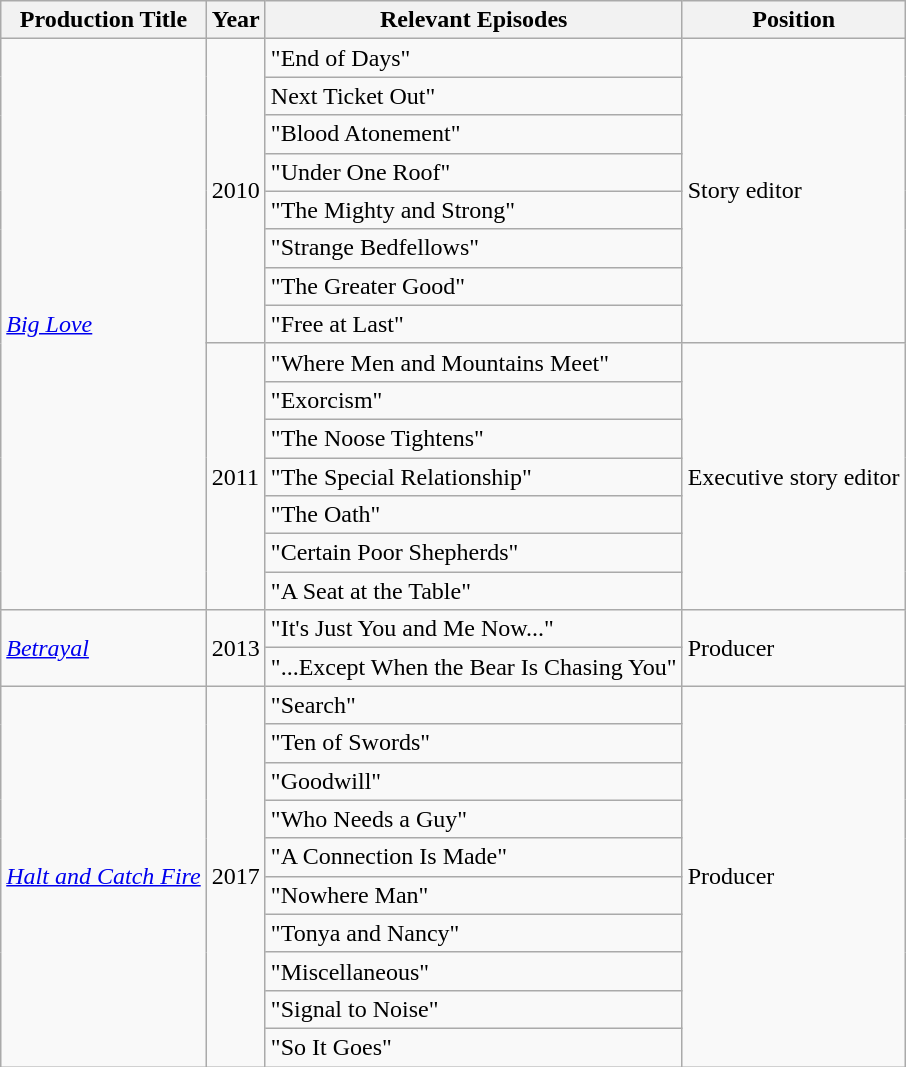<table class="wikitable">
<tr>
<th>Production Title</th>
<th>Year</th>
<th>Relevant Episodes</th>
<th>Position</th>
</tr>
<tr>
<td rowspan="15"><em><a href='#'>Big Love</a></em></td>
<td rowspan="8">2010</td>
<td>"End of Days"</td>
<td rowspan="8">Story editor</td>
</tr>
<tr>
<td>Next Ticket Out"</td>
</tr>
<tr>
<td>"Blood Atonement"</td>
</tr>
<tr>
<td>"Under One Roof"</td>
</tr>
<tr>
<td>"The Mighty and Strong"</td>
</tr>
<tr>
<td>"Strange Bedfellows"</td>
</tr>
<tr>
<td>"The Greater Good"</td>
</tr>
<tr>
<td>"Free at Last"</td>
</tr>
<tr>
<td rowspan="7">2011</td>
<td>"Where Men and Mountains Meet"</td>
<td rowspan="7">Executive story editor</td>
</tr>
<tr>
<td>"Exorcism"</td>
</tr>
<tr>
<td>"The Noose Tightens"</td>
</tr>
<tr>
<td>"The Special Relationship"</td>
</tr>
<tr>
<td>"The Oath"</td>
</tr>
<tr>
<td>"Certain Poor Shepherds"</td>
</tr>
<tr>
<td>"A Seat at the Table"</td>
</tr>
<tr>
<td rowspan="2"><em><a href='#'>Betrayal</a></em></td>
<td rowspan="2">2013</td>
<td>"It's Just You and Me Now..."</td>
<td rowspan="2">Producer</td>
</tr>
<tr>
<td>"...Except When the Bear Is Chasing You"</td>
</tr>
<tr>
<td rowspan="10"><em><a href='#'>Halt and Catch Fire</a></em></td>
<td rowspan="10">2017</td>
<td>"Search"</td>
<td rowspan="10">Producer</td>
</tr>
<tr>
<td>"Ten of Swords"</td>
</tr>
<tr>
<td>"Goodwill"</td>
</tr>
<tr>
<td>"Who Needs a Guy"</td>
</tr>
<tr>
<td>"A Connection Is Made"</td>
</tr>
<tr>
<td>"Nowhere Man"</td>
</tr>
<tr>
<td>"Tonya and Nancy"</td>
</tr>
<tr>
<td>"Miscellaneous"</td>
</tr>
<tr>
<td>"Signal to Noise"</td>
</tr>
<tr>
<td>"So It Goes"</td>
</tr>
</table>
